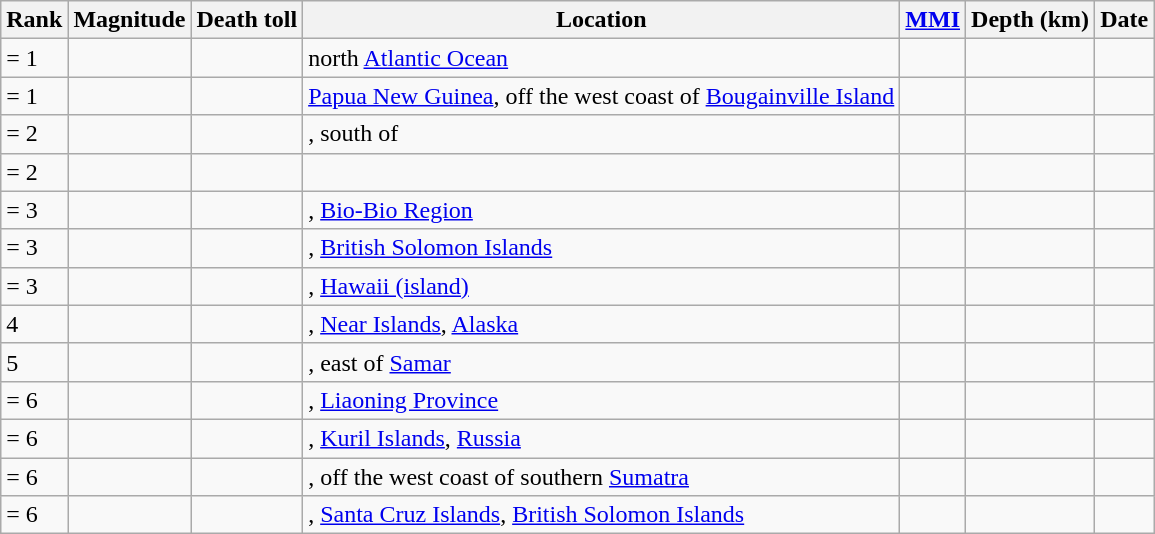<table class="sortable wikitable" style="font-size:100%;">
<tr>
<th>Rank</th>
<th>Magnitude</th>
<th>Death toll</th>
<th>Location</th>
<th><a href='#'>MMI</a></th>
<th>Depth (km)</th>
<th>Date</th>
</tr>
<tr>
<td>= 1</td>
<td></td>
<td></td>
<td>north <a href='#'>Atlantic Ocean</a></td>
<td></td>
<td></td>
<td></td>
</tr>
<tr>
<td>= 1</td>
<td></td>
<td></td>
<td> <a href='#'>Papua New Guinea</a>, off the west coast of <a href='#'>Bougainville Island</a></td>
<td></td>
<td></td>
<td></td>
</tr>
<tr>
<td>= 2</td>
<td></td>
<td></td>
<td>, south of</td>
<td></td>
<td></td>
<td></td>
</tr>
<tr>
<td>= 2</td>
<td></td>
<td></td>
<td></td>
<td></td>
<td></td>
<td></td>
</tr>
<tr>
<td>= 3</td>
<td></td>
<td></td>
<td>, <a href='#'>Bio-Bio Region</a></td>
<td></td>
<td></td>
<td></td>
</tr>
<tr>
<td>= 3</td>
<td></td>
<td></td>
<td>, <a href='#'>British Solomon Islands</a></td>
<td></td>
<td></td>
<td></td>
</tr>
<tr>
<td>= 3</td>
<td></td>
<td></td>
<td>, <a href='#'>Hawaii (island)</a></td>
<td></td>
<td></td>
<td></td>
</tr>
<tr>
<td>4</td>
<td></td>
<td></td>
<td>, <a href='#'>Near Islands</a>, <a href='#'>Alaska</a></td>
<td></td>
<td></td>
<td></td>
</tr>
<tr>
<td>5</td>
<td></td>
<td></td>
<td>, east of <a href='#'>Samar</a></td>
<td></td>
<td></td>
<td></td>
</tr>
<tr>
<td>= 6</td>
<td></td>
<td></td>
<td>, <a href='#'>Liaoning Province</a></td>
<td></td>
<td></td>
<td></td>
</tr>
<tr>
<td>= 6</td>
<td></td>
<td></td>
<td>, <a href='#'>Kuril Islands</a>, <a href='#'>Russia</a></td>
<td></td>
<td></td>
<td></td>
</tr>
<tr>
<td>= 6</td>
<td></td>
<td></td>
<td>, off the west coast of southern <a href='#'>Sumatra</a></td>
<td></td>
<td></td>
<td></td>
</tr>
<tr>
<td>= 6</td>
<td></td>
<td></td>
<td>, <a href='#'>Santa Cruz Islands</a>, <a href='#'>British Solomon Islands</a></td>
<td></td>
<td></td>
<td></td>
</tr>
</table>
